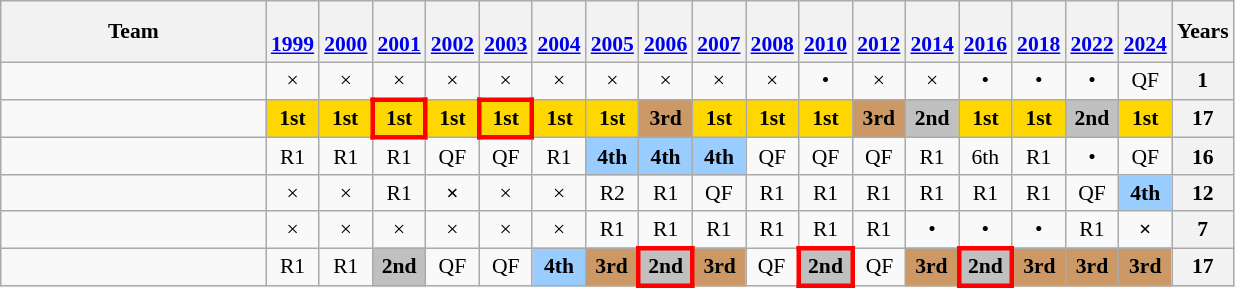<table class="wikitable" style="text-align:center; font-size:90%;">
<tr>
<th width=170>Team</th>
<th><br><a href='#'>1999</a></th>
<th><br><a href='#'>2000</a></th>
<th><br><a href='#'>2001</a></th>
<th><br><a href='#'>2002</a></th>
<th><br><a href='#'>2003</a></th>
<th><br><a href='#'>2004</a></th>
<th><br><a href='#'>2005</a></th>
<th><br><a href='#'>2006</a></th>
<th><br><a href='#'>2007</a></th>
<th><br><a href='#'>2008</a></th>
<th><br><a href='#'>2010</a></th>
<th><br><a href='#'>2012</a></th>
<th><br><a href='#'>2014</a></th>
<th><br><a href='#'>2016</a></th>
<th><br><a href='#'>2018</a></th>
<th><br><a href='#'>2022</a></th>
<th><br><a href='#'>2024</a></th>
<th>Years</th>
</tr>
<tr>
<td align=left></td>
<td>×</td>
<td>×</td>
<td>×</td>
<td>×</td>
<td>×</td>
<td>×</td>
<td>×</td>
<td>×</td>
<td>×</td>
<td>×</td>
<td>•</td>
<td>×</td>
<td>×</td>
<td>•</td>
<td>•</td>
<td>•</td>
<td>QF</td>
<th><strong>1</strong></th>
</tr>
<tr>
<td align=left></td>
<td bgcolor=gold><strong>1st</strong></td>
<td bgcolor=gold><strong>1st</strong></td>
<td bgcolor=gold style="border:3px solid red"><strong>1st</strong></td>
<td bgcolor=gold><strong>1st</strong></td>
<td bgcolor=gold style="border:3px solid red"><strong>1st</strong></td>
<td bgcolor=gold><strong>1st</strong></td>
<td bgcolor=gold><strong>1st</strong></td>
<td bgcolor=#cc9966><strong>3rd</strong></td>
<td bgcolor=gold><strong>1st</strong></td>
<td bgcolor=gold><strong>1st</strong></td>
<td bgcolor=gold><strong>1st</strong></td>
<td bgcolor=#cc9966><strong>3rd</strong></td>
<td bgcolor=silver><strong>2nd</strong></td>
<td bgcolor=gold><strong>1st</strong></td>
<td bgcolor=gold><strong>1st</strong></td>
<td bgcolor=silver><strong>2nd</strong></td>
<td bgcolor=gold><strong>1st</strong></td>
<th><strong>17</strong></th>
</tr>
<tr>
<td align=left></td>
<td>R1</td>
<td>R1</td>
<td>R1</td>
<td>QF</td>
<td>QF</td>
<td>R1</td>
<td bgcolor=9acdff><strong>4th</strong></td>
<td bgcolor=9acdff><strong>4th</strong></td>
<td bgcolor=9acdff><strong>4th</strong></td>
<td>QF</td>
<td>QF</td>
<td>QF</td>
<td>R1</td>
<td>6th</td>
<td>R1</td>
<td>•</td>
<td>QF</td>
<th><strong>16</strong></th>
</tr>
<tr>
<td align=left></td>
<td>×</td>
<td>×</td>
<td>R1</td>
<td><strong>×</strong></td>
<td>×</td>
<td>×</td>
<td>R2</td>
<td>R1</td>
<td>QF</td>
<td>R1</td>
<td>R1</td>
<td>R1</td>
<td>R1</td>
<td>R1</td>
<td>R1</td>
<td>QF</td>
<td bgcolor=9acdff><strong>4th</strong></td>
<th><strong>12</strong></th>
</tr>
<tr>
<td align=left></td>
<td>×</td>
<td>×</td>
<td>×</td>
<td>×</td>
<td>×</td>
<td>×</td>
<td>R1</td>
<td>R1</td>
<td>R1</td>
<td>R1</td>
<td>R1</td>
<td>R1</td>
<td>•</td>
<td>•</td>
<td>•</td>
<td>R1</td>
<td><strong>×</strong></td>
<th><strong>7</strong></th>
</tr>
<tr>
<td align=left></td>
<td>R1</td>
<td>R1</td>
<td bgcolor=silver><strong>2nd</strong></td>
<td>QF</td>
<td>QF</td>
<td bgcolor=9acdff><strong>4th</strong></td>
<td bgcolor=#cc9966><strong>3rd</strong></td>
<td bgcolor=silver style="border:3px solid red"><strong>2nd</strong></td>
<td bgcolor=#cc9966><strong>3rd</strong></td>
<td>QF</td>
<td bgcolor=silver style="border:3px solid red"><strong>2nd</strong></td>
<td>QF</td>
<td bgcolor=#cc9966><strong>3rd</strong></td>
<td bgcolor=silver style="border:3px solid red"><strong>2nd</strong></td>
<td bgcolor=#cc9966><strong>3rd</strong></td>
<td bgcolor=#cc9966><strong>3rd</strong></td>
<td bgcolor=#cc9966><strong>3rd</strong></td>
<th><strong>17</strong></th>
</tr>
</table>
